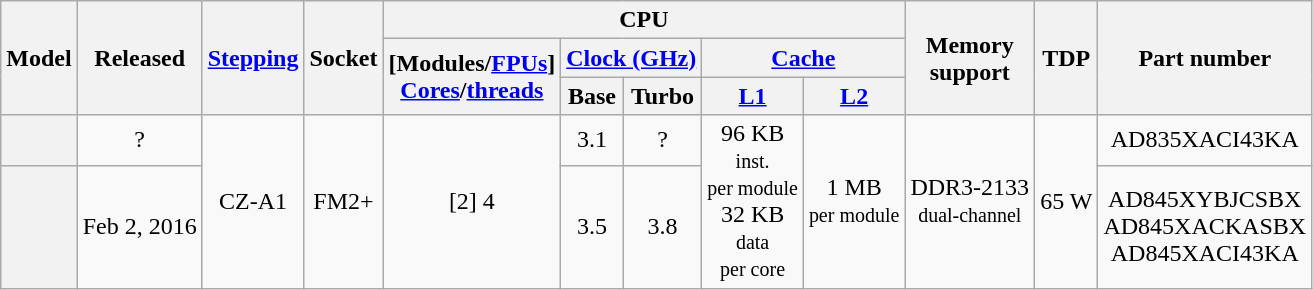<table class="wikitable" style="text-align:center">
<tr>
<th rowspan="3">Model</th>
<th rowspan="3">Released</th>
<th rowspan="3"><a href='#'>Stepping</a></th>
<th rowspan="3">Socket</th>
<th colspan="5">CPU</th>
<th rowspan="3">Memory<br>support</th>
<th rowspan="3">TDP</th>
<th rowspan="3">Part number</th>
</tr>
<tr>
<th rowspan="2">[Modules/<a href='#'>FPUs</a>]<br><a href='#'>Cores</a>/<a href='#'>threads</a></th>
<th colspan="2"><a href='#'>Clock (GHz)</a></th>
<th colspan="2"><a href='#'>Cache</a></th>
</tr>
<tr>
<th>Base</th>
<th>Turbo</th>
<th><a href='#'>L1</a></th>
<th><a href='#'>L2</a></th>
</tr>
<tr>
<th></th>
<td>?</td>
<td rowspan="2">CZ-A1</td>
<td rowspan="2">FM2+</td>
<td rowspan="2">[2] 4</td>
<td>3.1</td>
<td>?</td>
<td rowspan="2">96 KB<br><small>inst.<br>per module</small><br>32 KB<br><small>data<br>per core</small></td>
<td rowspan="2">1 MB<br><small>per module</small></td>
<td rowspan="2">DDR3-2133<br><small>dual-channel</small></td>
<td rowspan="2">65 W</td>
<td>AD835XACI43KA</td>
</tr>
<tr>
<th></th>
<td>Feb 2, 2016</td>
<td>3.5</td>
<td>3.8</td>
<td>AD845XYBJCSBX<br>AD845XACKASBX <br>AD845XACI43KA</td>
</tr>
</table>
